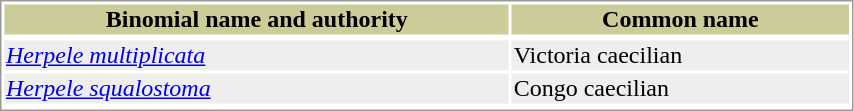<table style="text-align:left; border:1px solid #999999; width: 45%">
<tr style="background:#CCCC99; text-align: center; ">
<th style="width: 60%; ">Binomial name and authority</th>
<th style="width: 40%; ">Common name</th>
</tr>
<tr>
</tr>
<tr style="background:#EEEEEE;">
<td><em><a href='#'>Herpele multiplicata</a></em> </td>
<td>Victoria caecilian</td>
</tr>
<tr style="background:#EEEEEE;">
<td><em><a href='#'>Herpele squalostoma</a></em> </td>
<td>Congo caecilian</td>
</tr>
<tr>
</tr>
</table>
